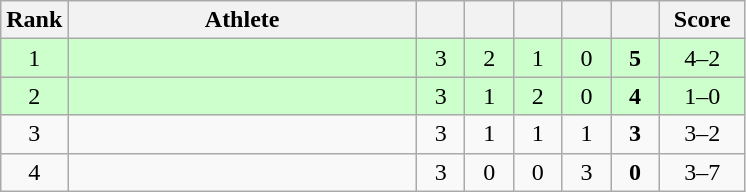<table class="wikitable" style="text-align: center;">
<tr>
<th width=25>Rank</th>
<th width=225>Athlete</th>
<th width=25></th>
<th width=25></th>
<th width=25></th>
<th width=25></th>
<th width=25></th>
<th width=50>Score</th>
</tr>
<tr bgcolor=ccffcc>
<td>1</td>
<td align=left></td>
<td>3</td>
<td>2</td>
<td>1</td>
<td>0</td>
<td><strong>5</strong></td>
<td>4–2</td>
</tr>
<tr bgcolor=ccffcc>
<td>2</td>
<td align=left></td>
<td>3</td>
<td>1</td>
<td>2</td>
<td>0</td>
<td><strong>4</strong></td>
<td>1–0</td>
</tr>
<tr>
<td>3</td>
<td align=left></td>
<td>3</td>
<td>1</td>
<td>1</td>
<td>1</td>
<td><strong>3</strong></td>
<td>3–2</td>
</tr>
<tr>
<td>4</td>
<td align=left></td>
<td>3</td>
<td>0</td>
<td>0</td>
<td>3</td>
<td><strong>0</strong></td>
<td>3–7</td>
</tr>
</table>
